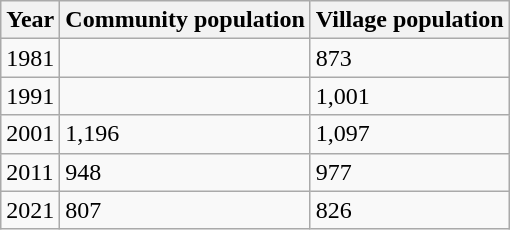<table class="wikitable">
<tr>
<th>Year</th>
<th>Community population</th>
<th>Village population</th>
</tr>
<tr ---->
<td>1981</td>
<td></td>
<td>873</td>
</tr>
<tr ---->
<td>1991</td>
<td></td>
<td>1,001</td>
</tr>
<tr ---->
<td>2001</td>
<td>1,196</td>
<td>1,097</td>
</tr>
<tr ---->
<td>2011</td>
<td>948</td>
<td>977</td>
</tr>
<tr ---->
<td>2021</td>
<td>807</td>
<td>826</td>
</tr>
</table>
